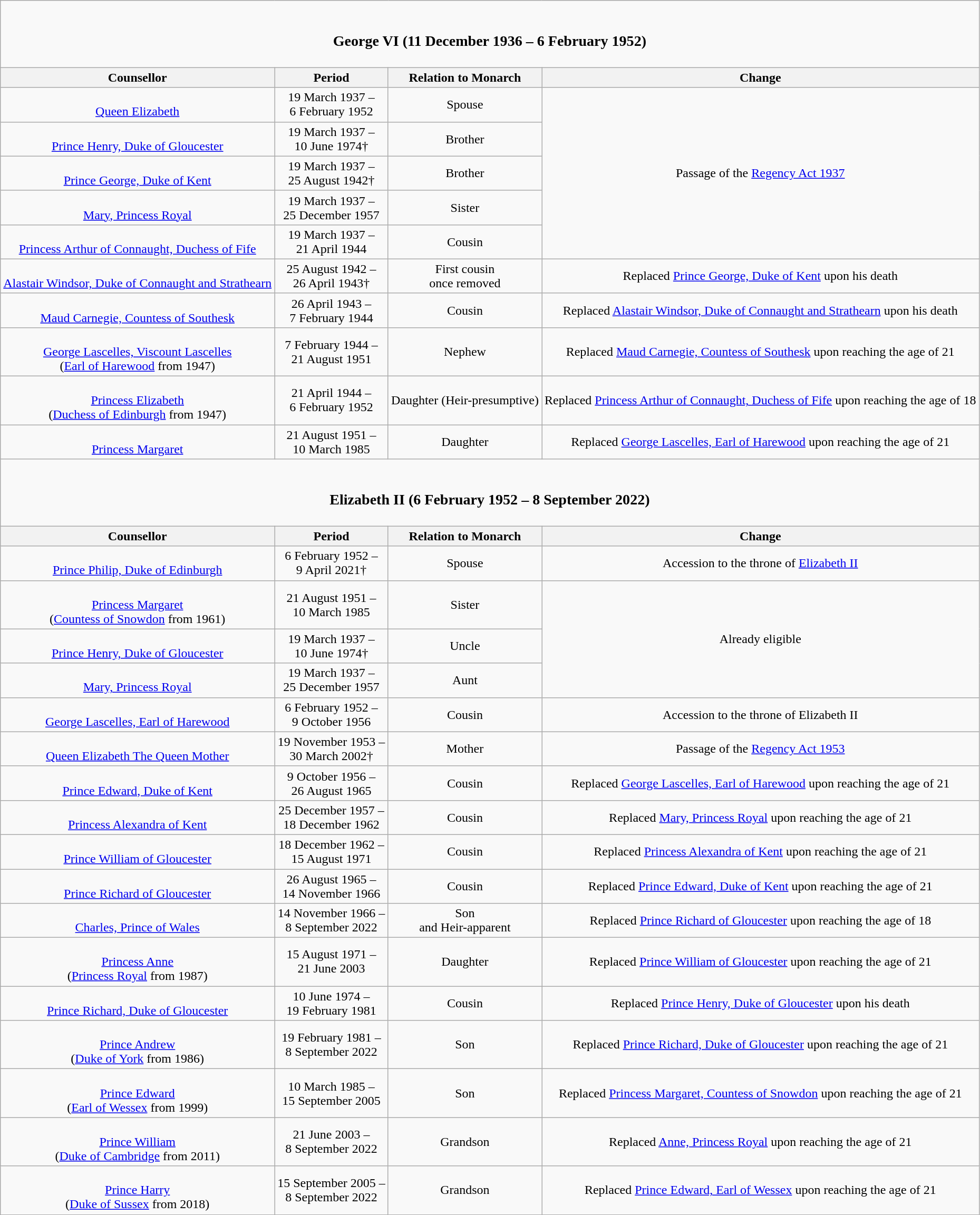<table class="wikitable" style="clear:right; text-align:center">
<tr>
<td colspan=5><br><h3>George VI (11 December 1936 – 6 February 1952)</h3></td>
</tr>
<tr>
<th>Counsellor</th>
<th>Period</th>
<th>Relation to Monarch</th>
<th>Change</th>
</tr>
<tr>
<td><br><a href='#'>Queen Elizabeth</a></td>
<td>19 March 1937 –<br>6 February 1952</td>
<td>Spouse</td>
<td rowspan=5>Passage of the <a href='#'>Regency Act 1937</a></td>
</tr>
<tr>
<td><br><a href='#'>Prince Henry, Duke of Gloucester</a></td>
<td>19 March 1937 –<br>10 June 1974†</td>
<td>Brother</td>
</tr>
<tr>
<td><br><a href='#'>Prince George, Duke of Kent</a></td>
<td>19 March 1937 –<br>25 August 1942†</td>
<td>Brother</td>
</tr>
<tr>
<td><br><a href='#'>Mary, Princess Royal</a></td>
<td>19 March 1937 –<br>25 December 1957</td>
<td>Sister</td>
</tr>
<tr>
<td><br><a href='#'>Princess Arthur of Connaught, Duchess of Fife</a></td>
<td>19 March 1937 –<br>21 April 1944</td>
<td>Cousin</td>
</tr>
<tr>
<td><br><a href='#'>Alastair Windsor, Duke of Connaught and Strathearn</a><br></td>
<td>25 August 1942 –<br>26 April 1943†</td>
<td>First cousin<br>once removed</td>
<td>Replaced <a href='#'>Prince George, Duke of Kent</a> upon his death</td>
</tr>
<tr>
<td><br><a href='#'>Maud Carnegie, Countess of Southesk</a></td>
<td>26 April 1943 –<br>7 February 1944</td>
<td>Cousin</td>
<td>Replaced <a href='#'>Alastair Windsor, Duke of Connaught and Strathearn</a> upon his death</td>
</tr>
<tr>
<td><br><a href='#'>George Lascelles, Viscount Lascelles</a><br>(<a href='#'>Earl of Harewood</a> from 1947)</td>
<td>7 February 1944 –<br>21 August 1951</td>
<td>Nephew</td>
<td>Replaced <a href='#'>Maud Carnegie, Countess of Southesk</a> upon reaching the age of 21</td>
</tr>
<tr>
<td><br><a href='#'>Princess Elizabeth</a><br>(<a href='#'>Duchess of Edinburgh</a> from 1947)</td>
<td>21 April 1944 –<br>6 February 1952</td>
<td>Daughter (Heir-presumptive)</td>
<td>Replaced <a href='#'>Princess Arthur of Connaught, Duchess of Fife</a> upon reaching the age of 18</td>
</tr>
<tr>
<td><br><a href='#'>Princess Margaret</a></td>
<td>21 August 1951 –<br>10 March 1985</td>
<td>Daughter</td>
<td>Replaced <a href='#'>George Lascelles, Earl of Harewood</a> upon reaching the age of 21</td>
</tr>
<tr>
<td colspan=5><br><h3>Elizabeth II (6 February 1952 – 8 September 2022)</h3></td>
</tr>
<tr>
<th>Counsellor</th>
<th>Period</th>
<th>Relation to Monarch</th>
<th>Change</th>
</tr>
<tr>
<td><br><a href='#'>Prince Philip, Duke of Edinburgh</a></td>
<td>6 February 1952 –<br>9 April 2021†</td>
<td>Spouse</td>
<td>Accession to the throne of <a href='#'>Elizabeth II</a></td>
</tr>
<tr>
<td><br><a href='#'>Princess Margaret</a><br>(<a href='#'>Countess of Snowdon</a> from 1961)</td>
<td>21 August 1951 –<br>10 March 1985</td>
<td>Sister</td>
<td rowspan=3>Already eligible</td>
</tr>
<tr>
<td><br><a href='#'>Prince Henry, Duke of Gloucester</a></td>
<td>19 March 1937 –<br>10 June 1974†</td>
<td>Uncle</td>
</tr>
<tr>
<td><br><a href='#'>Mary, Princess Royal</a></td>
<td>19 March 1937 –<br>25 December 1957</td>
<td>Aunt</td>
</tr>
<tr>
<td><br><a href='#'>George Lascelles, Earl of Harewood</a></td>
<td>6 February 1952 –<br>9 October 1956</td>
<td>Cousin</td>
<td>Accession to the throne of Elizabeth II</td>
</tr>
<tr>
<td><br><a href='#'>Queen Elizabeth The Queen Mother</a></td>
<td>19 November 1953 –<br>30 March 2002†</td>
<td>Mother</td>
<td>Passage of the <a href='#'>Regency Act 1953</a></td>
</tr>
<tr>
<td><br><a href='#'>Prince Edward, Duke of Kent</a></td>
<td>9 October 1956 –<br>26 August 1965</td>
<td>Cousin</td>
<td>Replaced <a href='#'>George Lascelles, Earl of Harewood</a> upon reaching the age of 21</td>
</tr>
<tr>
<td><br><a href='#'>Princess Alexandra of Kent</a></td>
<td>25 December 1957 –<br>18 December 1962</td>
<td>Cousin</td>
<td>Replaced <a href='#'>Mary, Princess Royal</a> upon reaching the age of 21</td>
</tr>
<tr>
<td><br><a href='#'>Prince William of Gloucester</a></td>
<td>18 December 1962 –<br>15 August 1971</td>
<td>Cousin</td>
<td>Replaced <a href='#'>Princess Alexandra of Kent</a> upon reaching the age of 21</td>
</tr>
<tr>
<td><br><a href='#'>Prince Richard of Gloucester</a></td>
<td>26 August 1965 –<br>14 November 1966</td>
<td>Cousin</td>
<td>Replaced <a href='#'>Prince Edward, Duke of Kent</a> upon reaching the age of 21</td>
</tr>
<tr>
<td><br><a href='#'>Charles, Prince of Wales</a></td>
<td>14 November 1966 –<br>8 September 2022</td>
<td>Son<br>and Heir-apparent</td>
<td>Replaced <a href='#'>Prince Richard of Gloucester</a> upon reaching the age of 18</td>
</tr>
<tr>
<td><br><a href='#'>Princess Anne</a><br>(<a href='#'>Princess Royal</a> from 1987)</td>
<td>15 August 1971 –<br>21 June 2003</td>
<td>Daughter</td>
<td>Replaced <a href='#'>Prince William of Gloucester</a> upon reaching the age of 21</td>
</tr>
<tr>
<td><br><a href='#'>Prince Richard, Duke of Gloucester</a></td>
<td>10 June 1974 –<br>19 February 1981</td>
<td>Cousin</td>
<td>Replaced <a href='#'>Prince Henry, Duke of Gloucester</a> upon his death</td>
</tr>
<tr>
<td><br><a href='#'>Prince Andrew</a><br>(<a href='#'>Duke of York</a> from 1986)</td>
<td>19 February 1981 –<br>8 September 2022</td>
<td>Son</td>
<td>Replaced <a href='#'>Prince Richard, Duke of Gloucester</a> upon reaching the age of 21</td>
</tr>
<tr>
<td><br><a href='#'>Prince Edward</a><br>(<a href='#'>Earl of Wessex</a> from 1999)</td>
<td>10 March 1985 –<br>15 September 2005</td>
<td>Son</td>
<td>Replaced <a href='#'>Princess Margaret, Countess of Snowdon</a> upon reaching the age of 21</td>
</tr>
<tr>
<td><br><a href='#'>Prince William</a><br>(<a href='#'>Duke of Cambridge</a> from 2011)</td>
<td>21 June 2003 –<br>8 September 2022</td>
<td>Grandson</td>
<td>Replaced <a href='#'>Anne, Princess Royal</a> upon reaching the age of 21</td>
</tr>
<tr>
<td><br><a href='#'>Prince Harry</a><br>(<a href='#'>Duke of Sussex</a> from 2018)</td>
<td>15 September 2005 –<br>8 September 2022</td>
<td>Grandson</td>
<td>Replaced <a href='#'>Prince Edward, Earl of Wessex</a> upon reaching the age of 21</td>
</tr>
</table>
